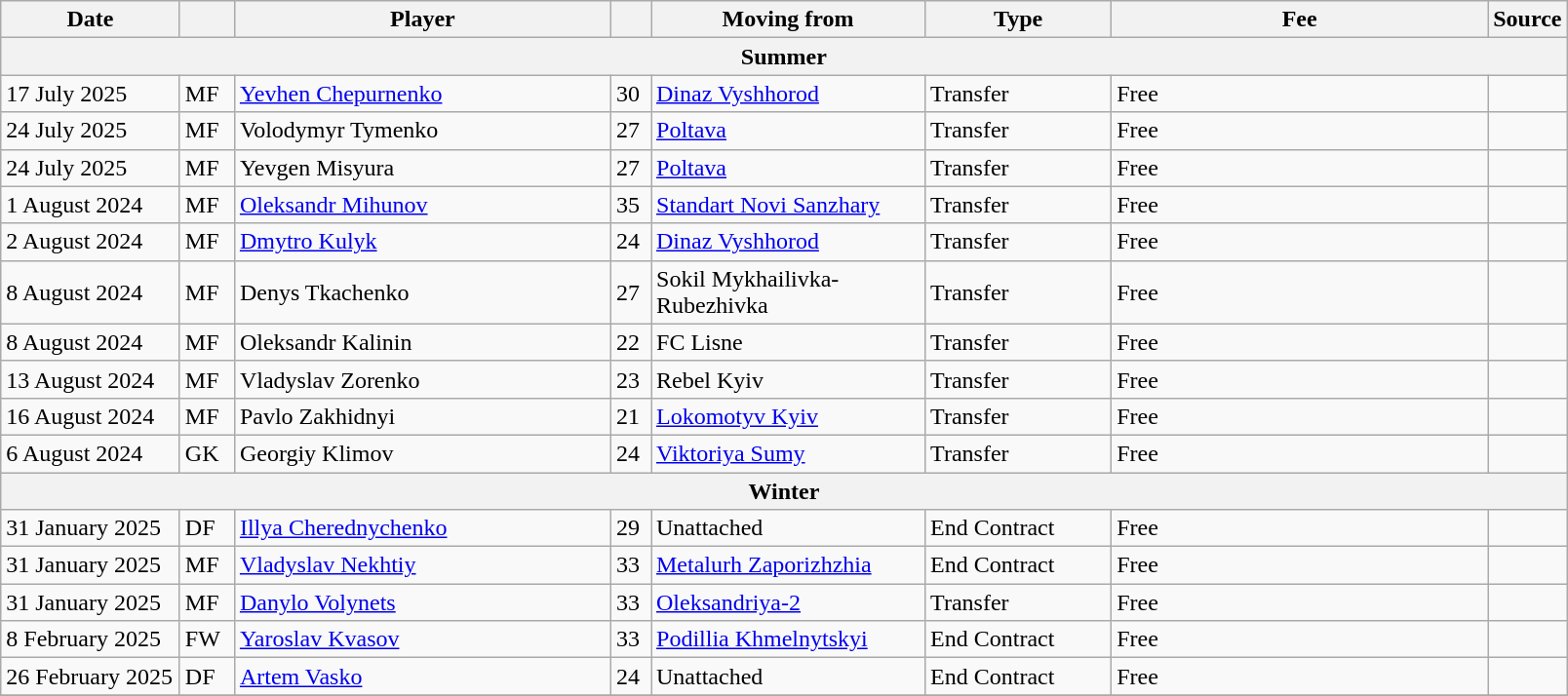<table class="wikitable sortable">
<tr>
<th style="width:115px;">Date</th>
<th style="width:30px;"></th>
<th style="width:250px;">Player</th>
<th style="width:20px;"></th>
<th style="width:180px;">Moving from</th>
<th style="width:120px;" class="unsortable">Type</th>
<th style="width:250px;" class="unsortable">Fee</th>
<th style="width:20px;">Source</th>
</tr>
<tr>
<th colspan="8">Summer</th>
</tr>
<tr>
<td>17 July 2025</td>
<td>MF</td>
<td> <a href='#'>Yevhen Chepurnenko</a></td>
<td>30</td>
<td> <a href='#'>Dinaz Vyshhorod</a></td>
<td>Transfer</td>
<td>Free</td>
<td></td>
</tr>
<tr>
<td>24 July 2025</td>
<td>MF</td>
<td> Volodymyr Tymenko</td>
<td>27</td>
<td> <a href='#'>Poltava</a></td>
<td>Transfer</td>
<td>Free</td>
<td></td>
</tr>
<tr>
<td>24 July 2025</td>
<td>MF</td>
<td> Yevgen Misyura</td>
<td>27</td>
<td> <a href='#'>Poltava</a></td>
<td>Transfer</td>
<td>Free</td>
<td></td>
</tr>
<tr>
<td>1 August 2024</td>
<td>MF</td>
<td> <a href='#'>Oleksandr Mihunov</a></td>
<td>35</td>
<td> <a href='#'>Standart Novi Sanzhary</a></td>
<td>Transfer</td>
<td>Free</td>
<td></td>
</tr>
<tr>
<td>2 August 2024</td>
<td>MF</td>
<td> <a href='#'>Dmytro Kulyk</a></td>
<td>24</td>
<td> <a href='#'>Dinaz Vyshhorod</a></td>
<td>Transfer</td>
<td>Free</td>
<td></td>
</tr>
<tr>
<td>8 August 2024</td>
<td>MF</td>
<td> Denys Tkachenko</td>
<td>27</td>
<td> Sokil Mykhailivka-Rubezhivka</td>
<td>Transfer</td>
<td>Free</td>
<td></td>
</tr>
<tr>
<td>8 August 2024</td>
<td>MF</td>
<td> Oleksandr Kalinin</td>
<td>22</td>
<td> FC Lisne</td>
<td>Transfer</td>
<td>Free</td>
<td></td>
</tr>
<tr>
<td>13 August 2024</td>
<td>MF</td>
<td> Vladyslav Zorenko</td>
<td>23</td>
<td> Rebel Kyiv</td>
<td>Transfer</td>
<td>Free</td>
<td></td>
</tr>
<tr>
<td>16 August 2024</td>
<td>MF</td>
<td> Pavlo Zakhidnyi</td>
<td>21</td>
<td> <a href='#'>Lokomotyv Kyiv</a></td>
<td>Transfer</td>
<td>Free</td>
<td></td>
</tr>
<tr>
<td>6 August 2024</td>
<td>GK</td>
<td> Georgiy Klimov</td>
<td>24</td>
<td> <a href='#'>Viktoriya Sumy</a></td>
<td>Transfer</td>
<td>Free</td>
<td></td>
</tr>
<tr>
<th colspan=8>Winter</th>
</tr>
<tr>
<td>31 January 2025</td>
<td>DF</td>
<td> <a href='#'>Illya Cherednychenko</a></td>
<td>29</td>
<td>Unattached</td>
<td>End Contract</td>
<td>Free</td>
<td></td>
</tr>
<tr>
<td>31 January 2025</td>
<td>MF</td>
<td> <a href='#'>Vladyslav Nekhtiy</a></td>
<td>33</td>
<td> <a href='#'>Metalurh Zaporizhzhia</a></td>
<td>End Contract</td>
<td>Free</td>
<td></td>
</tr>
<tr>
<td>31 January 2025</td>
<td>MF</td>
<td> <a href='#'>Danylo Volynets</a></td>
<td>33</td>
<td> <a href='#'>Oleksandriya-2</a></td>
<td>Transfer</td>
<td>Free</td>
<td></td>
</tr>
<tr>
<td>8 February 2025</td>
<td>FW</td>
<td> <a href='#'>Yaroslav Kvasov</a></td>
<td>33</td>
<td> <a href='#'>Podillia Khmelnytskyi</a></td>
<td>End Contract</td>
<td>Free</td>
<td></td>
</tr>
<tr>
<td>26 February 2025</td>
<td>DF</td>
<td> <a href='#'>Artem Vasko</a></td>
<td>24</td>
<td>Unattached</td>
<td>End Contract</td>
<td>Free</td>
<td></td>
</tr>
<tr>
</tr>
</table>
